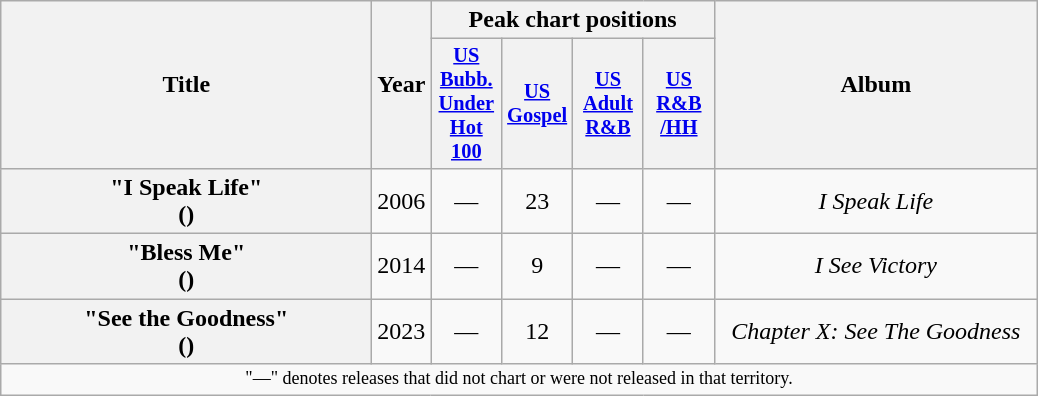<table class="wikitable plainrowheaders" style="text-align:center;" border="1">
<tr>
<th scope="col" rowspan="2" style="width:15em;">Title</th>
<th scope="col" rowspan="2">Year</th>
<th scope="col" colspan="4">Peak chart positions</th>
<th scope="col" rowspan="2" style="width:13em;">Album</th>
</tr>
<tr>
<th scope="col" style="width:3em;font-size:85%;"><a href='#'>US<br>Bubb. Under Hot 100</a><br></th>
<th scope="col" style="width:3em;font-size:85%;"><a href='#'>US<br>Gospel</a><br></th>
<th scope="col" style="width:3em;font-size:85%;"><a href='#'>US Adult R&B</a><br></th>
<th scope="col" style="width:3em;font-size:85%;"><a href='#'>US R&B<br>/HH</a><br></th>
</tr>
<tr>
<th scope="row">"I Speak Life"<br>()</th>
<td>2006</td>
<td>—</td>
<td>23</td>
<td>—</td>
<td>—</td>
<td><em>I Speak Life</em></td>
</tr>
<tr>
<th scope="row">"Bless Me"<br>()</th>
<td>2014</td>
<td>—</td>
<td>9</td>
<td>—</td>
<td>—</td>
<td><em>I See Victory</em></td>
</tr>
<tr>
<th scope="row">"See the Goodness"<br>()</th>
<td>2023</td>
<td>—</td>
<td>12</td>
<td>—</td>
<td>—</td>
<td><em>Chapter X: See The Goodness</em></td>
</tr>
<tr>
<td colspan="9" style="text-align:center; font-size:9pt;">"—" denotes releases that did not chart or were not released in that territory.</td>
</tr>
</table>
